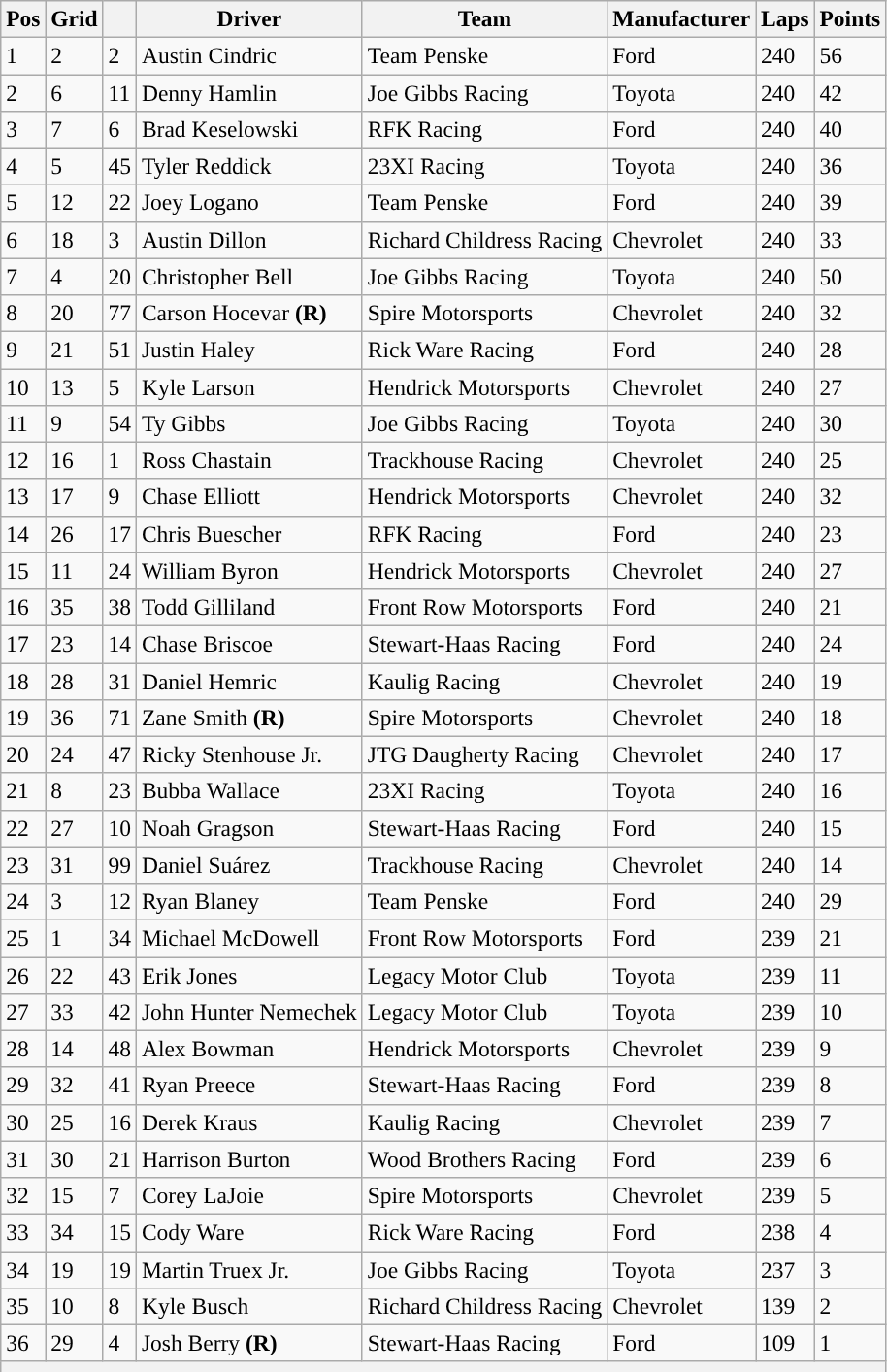<table class="wikitable" style="font-size:98%">
<tr>
<th>Pos</th>
<th>Grid</th>
<th></th>
<th>Driver</th>
<th>Team</th>
<th>Manufacturer</th>
<th>Laps</th>
<th>Points</th>
</tr>
<tr>
<td>1</td>
<td>2</td>
<td>2</td>
<td>Austin Cindric</td>
<td>Team Penske</td>
<td>Ford</td>
<td>240</td>
<td>56</td>
</tr>
<tr>
<td>2</td>
<td>6</td>
<td>11</td>
<td>Denny Hamlin</td>
<td>Joe Gibbs Racing</td>
<td>Toyota</td>
<td>240</td>
<td>42</td>
</tr>
<tr>
<td>3</td>
<td>7</td>
<td>6</td>
<td>Brad Keselowski</td>
<td>RFK Racing</td>
<td>Ford</td>
<td>240</td>
<td>40</td>
</tr>
<tr>
<td>4</td>
<td>5</td>
<td>45</td>
<td>Tyler Reddick</td>
<td>23XI Racing</td>
<td>Toyota</td>
<td>240</td>
<td>36</td>
</tr>
<tr>
<td>5</td>
<td>12</td>
<td>22</td>
<td>Joey Logano</td>
<td>Team Penske</td>
<td>Ford</td>
<td>240</td>
<td>39</td>
</tr>
<tr>
<td>6</td>
<td>18</td>
<td>3</td>
<td>Austin Dillon</td>
<td>Richard Childress Racing</td>
<td>Chevrolet</td>
<td>240</td>
<td>33</td>
</tr>
<tr>
<td>7</td>
<td>4</td>
<td>20</td>
<td>Christopher Bell</td>
<td>Joe Gibbs Racing</td>
<td>Toyota</td>
<td>240</td>
<td>50</td>
</tr>
<tr>
<td>8</td>
<td>20</td>
<td>77</td>
<td>Carson Hocevar <strong>(R)</strong></td>
<td>Spire Motorsports</td>
<td>Chevrolet</td>
<td>240</td>
<td>32</td>
</tr>
<tr>
<td>9</td>
<td>21</td>
<td>51</td>
<td>Justin Haley</td>
<td>Rick Ware Racing</td>
<td>Ford</td>
<td>240</td>
<td>28</td>
</tr>
<tr>
<td>10</td>
<td>13</td>
<td>5</td>
<td>Kyle Larson</td>
<td>Hendrick Motorsports</td>
<td>Chevrolet</td>
<td>240</td>
<td>27</td>
</tr>
<tr>
<td>11</td>
<td>9</td>
<td>54</td>
<td>Ty Gibbs</td>
<td>Joe Gibbs Racing</td>
<td>Toyota</td>
<td>240</td>
<td>30</td>
</tr>
<tr>
<td>12</td>
<td>16</td>
<td>1</td>
<td>Ross Chastain</td>
<td>Trackhouse Racing</td>
<td>Chevrolet</td>
<td>240</td>
<td>25</td>
</tr>
<tr>
<td>13</td>
<td>17</td>
<td>9</td>
<td>Chase Elliott</td>
<td>Hendrick Motorsports</td>
<td>Chevrolet</td>
<td>240</td>
<td>32</td>
</tr>
<tr>
<td>14</td>
<td>26</td>
<td>17</td>
<td>Chris Buescher</td>
<td>RFK Racing</td>
<td>Ford</td>
<td>240</td>
<td>23</td>
</tr>
<tr>
<td>15</td>
<td>11</td>
<td>24</td>
<td>William Byron</td>
<td>Hendrick Motorsports</td>
<td>Chevrolet</td>
<td>240</td>
<td>27</td>
</tr>
<tr>
<td>16</td>
<td>35</td>
<td>38</td>
<td>Todd Gilliland</td>
<td>Front Row Motorsports</td>
<td>Ford</td>
<td>240</td>
<td>21</td>
</tr>
<tr>
<td>17</td>
<td>23</td>
<td>14</td>
<td>Chase Briscoe</td>
<td>Stewart-Haas Racing</td>
<td>Ford</td>
<td>240</td>
<td>24</td>
</tr>
<tr>
<td>18</td>
<td>28</td>
<td>31</td>
<td>Daniel Hemric</td>
<td>Kaulig Racing</td>
<td>Chevrolet</td>
<td>240</td>
<td>19</td>
</tr>
<tr>
<td>19</td>
<td>36</td>
<td>71</td>
<td>Zane Smith <strong>(R)</strong></td>
<td>Spire Motorsports</td>
<td>Chevrolet</td>
<td>240</td>
<td>18</td>
</tr>
<tr>
<td>20</td>
<td>24</td>
<td>47</td>
<td>Ricky Stenhouse Jr.</td>
<td>JTG Daugherty Racing</td>
<td>Chevrolet</td>
<td>240</td>
<td>17</td>
</tr>
<tr>
<td>21</td>
<td>8</td>
<td>23</td>
<td>Bubba Wallace</td>
<td>23XI Racing</td>
<td>Toyota</td>
<td>240</td>
<td>16</td>
</tr>
<tr>
<td>22</td>
<td>27</td>
<td>10</td>
<td>Noah Gragson</td>
<td>Stewart-Haas Racing</td>
<td>Ford</td>
<td>240</td>
<td>15</td>
</tr>
<tr>
<td>23</td>
<td>31</td>
<td>99</td>
<td>Daniel Suárez</td>
<td>Trackhouse Racing</td>
<td>Chevrolet</td>
<td>240</td>
<td>14</td>
</tr>
<tr>
<td>24</td>
<td>3</td>
<td>12</td>
<td>Ryan Blaney</td>
<td>Team Penske</td>
<td>Ford</td>
<td>240</td>
<td>29</td>
</tr>
<tr>
<td>25</td>
<td>1</td>
<td>34</td>
<td>Michael McDowell</td>
<td>Front Row Motorsports</td>
<td>Ford</td>
<td>239</td>
<td>21</td>
</tr>
<tr>
<td>26</td>
<td>22</td>
<td>43</td>
<td>Erik Jones</td>
<td>Legacy Motor Club</td>
<td>Toyota</td>
<td>239</td>
<td>11</td>
</tr>
<tr>
<td>27</td>
<td>33</td>
<td>42</td>
<td>John Hunter Nemechek</td>
<td>Legacy Motor Club</td>
<td>Toyota</td>
<td>239</td>
<td>10</td>
</tr>
<tr>
<td>28</td>
<td>14</td>
<td>48</td>
<td>Alex Bowman</td>
<td>Hendrick Motorsports</td>
<td>Chevrolet</td>
<td>239</td>
<td>9</td>
</tr>
<tr>
<td>29</td>
<td>32</td>
<td>41</td>
<td>Ryan Preece</td>
<td>Stewart-Haas Racing</td>
<td>Ford</td>
<td>239</td>
<td>8</td>
</tr>
<tr>
<td>30</td>
<td>25</td>
<td>16</td>
<td>Derek Kraus</td>
<td>Kaulig Racing</td>
<td>Chevrolet</td>
<td>239</td>
<td>7</td>
</tr>
<tr>
<td>31</td>
<td>30</td>
<td>21</td>
<td>Harrison Burton</td>
<td>Wood Brothers Racing</td>
<td>Ford</td>
<td>239</td>
<td>6</td>
</tr>
<tr>
<td>32</td>
<td>15</td>
<td>7</td>
<td>Corey LaJoie</td>
<td>Spire Motorsports</td>
<td>Chevrolet</td>
<td>239</td>
<td>5</td>
</tr>
<tr>
<td>33</td>
<td>34</td>
<td>15</td>
<td>Cody Ware</td>
<td>Rick Ware Racing</td>
<td>Ford</td>
<td>238</td>
<td>4</td>
</tr>
<tr>
<td>34</td>
<td>19</td>
<td>19</td>
<td>Martin Truex Jr.</td>
<td>Joe Gibbs Racing</td>
<td>Toyota</td>
<td>237</td>
<td>3</td>
</tr>
<tr>
<td>35</td>
<td>10</td>
<td>8</td>
<td>Kyle Busch</td>
<td>Richard Childress Racing</td>
<td>Chevrolet</td>
<td>139</td>
<td>2</td>
</tr>
<tr>
<td>36</td>
<td>29</td>
<td>4</td>
<td>Josh Berry <strong>(R)</strong></td>
<td>Stewart-Haas Racing</td>
<td>Ford</td>
<td>109</td>
<td>1</td>
</tr>
<tr>
<th colspan="8"></th>
</tr>
</table>
